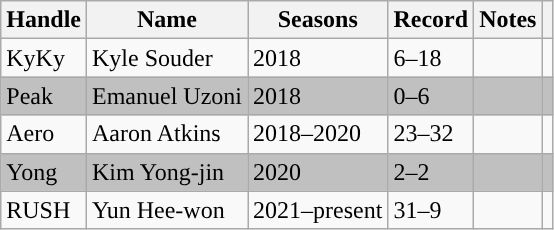<table class="wikitable">
<tr>
<th style="background:#">Handle</th>
<th style="background:#">Name</th>
<th style="background:#">Seasons</th>
<th style="background:#">Record</th>
<th style="background:#">Notes</th>
<th style="background:#"></th>
</tr>
<tr>
<td>KyKy</td>
<td>Kyle Souder</td>
<td>2018</td>
<td>6–18 </td>
<td></td>
<td></td>
</tr>
<tr style="background:silver;">
<td>Peak</td>
<td>Emanuel Uzoni</td>
<td>2018</td>
<td>0–6 </td>
<td></td>
<td></td>
</tr>
<tr>
<td>Aero</td>
<td>Aaron Atkins</td>
<td>2018–2020</td>
<td>23–32 </td>
<td></td>
<td></td>
</tr>
<tr style="background:silver;">
<td>Yong</td>
<td>Kim Yong-jin</td>
<td>2020</td>
<td>2–2 </td>
<td></td>
<td></td>
</tr>
<tr>
<td>RUSH</td>
<td>Yun Hee-won</td>
<td>2021–present</td>
<td>31–9 </td>
<td></td>
<td></td>
</tr>
</table>
